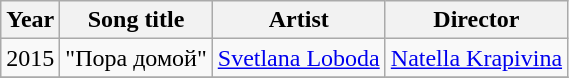<table class = "wikitable sortable">
<tr>
<th>Year</th>
<th>Song title</th>
<th>Artist</th>
<th>Director</th>
</tr>
<tr>
<td rowspan=1>2015</td>
<td>"Пора домой"</td>
<td rowspan=1><a href='#'>Svetlana Loboda</a></td>
<td><a href='#'>Natella Krapivina</a></td>
</tr>
<tr>
</tr>
</table>
